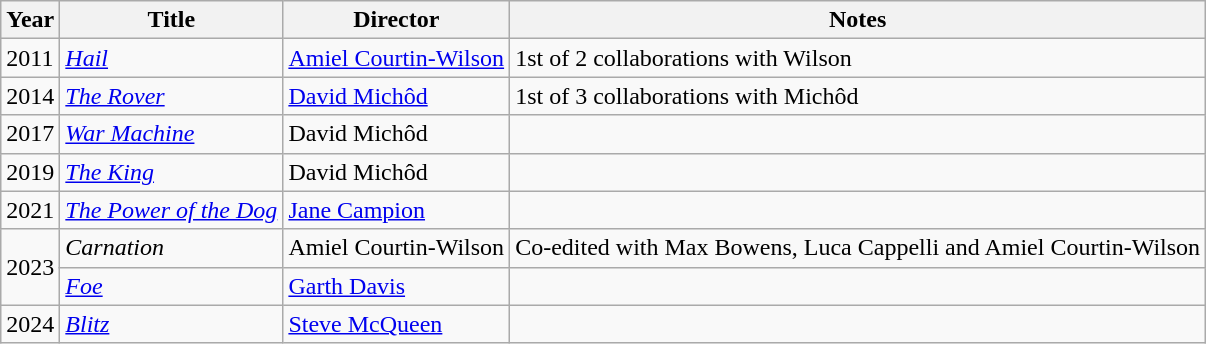<table class="wikitable">
<tr>
<th>Year</th>
<th>Title</th>
<th>Director</th>
<th>Notes</th>
</tr>
<tr>
<td>2011</td>
<td><em><a href='#'>Hail</a></em></td>
<td><a href='#'>Amiel Courtin-Wilson</a></td>
<td>1st of 2 collaborations with Wilson</td>
</tr>
<tr>
<td>2014</td>
<td><em><a href='#'>The Rover</a></em></td>
<td><a href='#'>David Michôd</a></td>
<td>1st of 3 collaborations with Michôd</td>
</tr>
<tr>
<td>2017</td>
<td><em><a href='#'>War Machine</a></em></td>
<td>David Michôd</td>
<td></td>
</tr>
<tr>
<td>2019</td>
<td><em><a href='#'>The King</a></em></td>
<td>David Michôd</td>
<td></td>
</tr>
<tr>
<td>2021</td>
<td><em><a href='#'>The Power of the Dog</a></em></td>
<td><a href='#'>Jane Campion</a></td>
<td></td>
</tr>
<tr>
<td rowspan="2">2023</td>
<td><em>Carnation</em></td>
<td>Amiel Courtin-Wilson</td>
<td>Co-edited with Max Bowens, Luca Cappelli and Amiel Courtin-Wilson</td>
</tr>
<tr>
<td><em><a href='#'>Foe</a></em></td>
<td><a href='#'>Garth Davis</a></td>
<td></td>
</tr>
<tr>
<td>2024</td>
<td><a href='#'><em>Blitz</em></a></td>
<td><a href='#'>Steve McQueen</a></td>
<td></td>
</tr>
</table>
